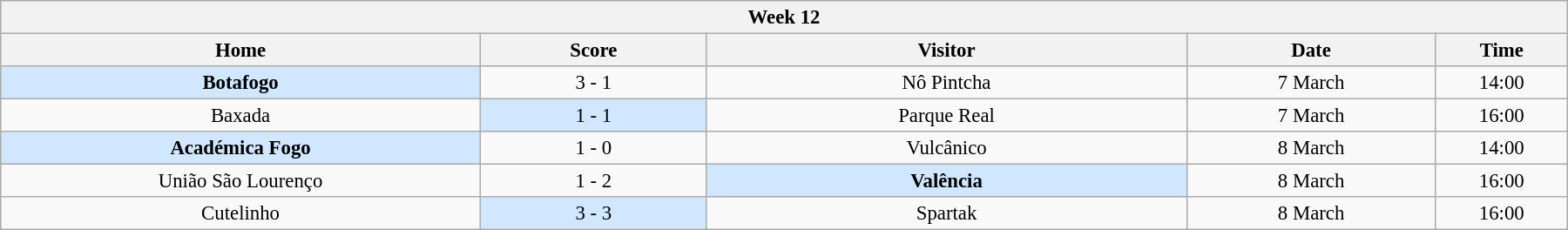<table class="wikitable" style="margin:1em auto; font-size:95%; text-align: center; width: 95%;">
<tr>
<th colspan="12"  style="with:100%;">Week 12</th>
</tr>
<tr>
<th style="width:200px;">Home</th>
<th width="90">Score</th>
<th style="width:200px;">Visitor</th>
<th style="width:100px;">Date</th>
<th style="width:50px;">Time</th>
</tr>
<tr>
<td bgcolor=#D0E7FF><strong>Botafogo</strong></td>
<td>3 - 1</td>
<td>Nô Pintcha</td>
<td>7 March</td>
<td>14:00</td>
</tr>
<tr>
<td>Baxada</td>
<td bgcolor=#D0E7FF>1 - 1</td>
<td>Parque Real</td>
<td>7 March</td>
<td>16:00</td>
</tr>
<tr>
<td bgcolor=#D0E7FF><strong>Académica Fogo</strong></td>
<td>1 - 0</td>
<td>Vulcânico</td>
<td>8 March</td>
<td>14:00</td>
</tr>
<tr>
<td>União São Lourenço</td>
<td>1 - 2</td>
<td bgcolor=#D0E7FF><strong>Valência</strong></td>
<td>8 March</td>
<td>16:00</td>
</tr>
<tr>
<td>Cutelinho</td>
<td bgcolor=#D0E7FF>3 - 3</td>
<td>Spartak</td>
<td>8 March</td>
<td>16:00</td>
</tr>
</table>
